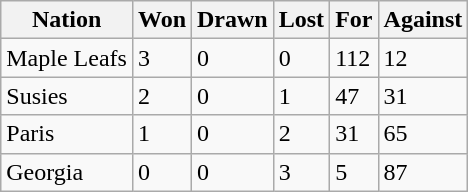<table class="wikitable">
<tr>
<th>Nation</th>
<th>Won</th>
<th>Drawn</th>
<th>Lost</th>
<th>For</th>
<th>Against</th>
</tr>
<tr>
<td>Maple Leafs</td>
<td>3</td>
<td>0</td>
<td>0</td>
<td>112</td>
<td>12</td>
</tr>
<tr>
<td>Susies</td>
<td>2</td>
<td>0</td>
<td>1</td>
<td>47</td>
<td>31</td>
</tr>
<tr>
<td>Paris</td>
<td>1</td>
<td>0</td>
<td>2</td>
<td>31</td>
<td>65</td>
</tr>
<tr>
<td>Georgia</td>
<td>0</td>
<td>0</td>
<td>3</td>
<td>5</td>
<td>87</td>
</tr>
</table>
